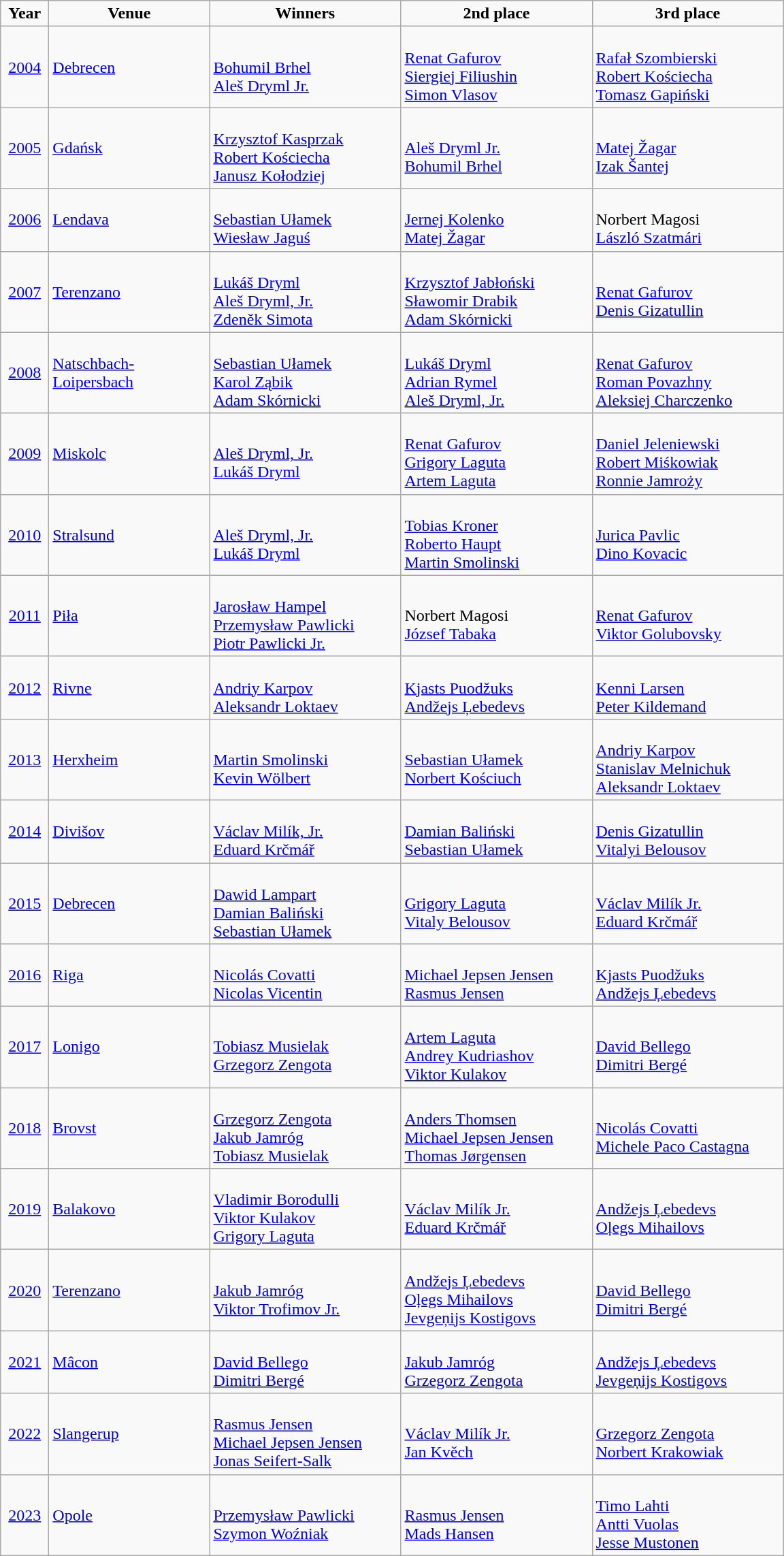<table class="wikitable">
<tr align=center>
<td width=40px  ><strong>Year</strong></td>
<td width=150px ><strong>Venue</strong></td>
<td width=180px ><strong>Winners</strong></td>
<td width=180px ><strong>2nd place</strong></td>
<td width=180px ><strong>3rd place</strong></td>
</tr>
<tr>
<td align=center><a href='#'>2004</a></td>
<td> <a href='#'>Debrecen</a></td>
<td><br><a href='#'>Bohumil Brhel</a><br><a href='#'>Aleš Dryml Jr.</a></td>
<td><br><a href='#'>Renat Gafurov</a><br><a href='#'>Siergiej Filiushin</a><br><a href='#'>Simon Vlasov</a></td>
<td><br><a href='#'>Rafał Szombierski</a><br><a href='#'>Robert Kościecha</a><br><a href='#'>Tomasz Gapiński</a></td>
</tr>
<tr>
<td align=center><a href='#'>2005</a></td>
<td> <a href='#'>Gdańsk</a></td>
<td><br><a href='#'>Krzysztof Kasprzak</a><br><a href='#'>Robert Kościecha</a><br><a href='#'>Janusz Kołodziej</a></td>
<td><br><a href='#'>Aleš Dryml Jr.</a><br><a href='#'>Bohumil Brhel</a></td>
<td><br><a href='#'>Matej Žagar</a><br><a href='#'>Izak Šantej</a></td>
</tr>
<tr>
<td align=center><a href='#'>2006</a></td>
<td> <a href='#'>Lendava</a></td>
<td><br><a href='#'>Sebastian Ułamek</a><br><a href='#'>Wiesław Jaguś</a></td>
<td><br><a href='#'>Jernej Kolenko</a><br><a href='#'>Matej Žagar</a></td>
<td><br>Norbert Magosi<br><a href='#'>László Szatmári</a></td>
</tr>
<tr>
<td align=center><a href='#'>2007</a></td>
<td> <a href='#'>Terenzano</a></td>
<td><br><a href='#'>Lukáš Dryml</a><br><a href='#'>Aleš Dryml, Jr.</a><br><a href='#'>Zdeněk Simota</a></td>
<td><br><a href='#'>Krzysztof Jabłoński</a><br><a href='#'>Sławomir Drabik</a><br><a href='#'>Adam Skórnicki</a></td>
<td><br><a href='#'>Renat Gafurov</a><br><a href='#'>Denis Gizatullin</a></td>
</tr>
<tr>
<td align=center><a href='#'>2008</a></td>
<td> <a href='#'>Natschbach-Loipersbach</a></td>
<td><br><a href='#'>Sebastian Ułamek</a><br><a href='#'>Karol Ząbik</a><br><a href='#'>Adam Skórnicki</a></td>
<td><br><a href='#'>Lukáš Dryml</a><br><a href='#'>Adrian Rymel</a><br><a href='#'>Aleš Dryml, Jr.</a></td>
<td><br><a href='#'>Renat Gafurov</a><br><a href='#'>Roman Povazhny</a><br><a href='#'>Aleksiej Charczenko</a></td>
</tr>
<tr>
<td align=center><a href='#'>2009</a></td>
<td> <a href='#'>Miskolc</a></td>
<td><br><a href='#'>Aleš Dryml, Jr.</a><br><a href='#'>Lukáš Dryml</a></td>
<td><br><a href='#'>Renat Gafurov</a><br><a href='#'>Grigory Laguta</a><br><a href='#'>Artem Laguta</a></td>
<td><br><a href='#'>Daniel Jeleniewski</a><br><a href='#'>Robert Miśkowiak</a><br><a href='#'>Ronnie Jamroży</a></td>
</tr>
<tr>
<td align=center><a href='#'>2010</a></td>
<td> <a href='#'>Stralsund</a></td>
<td><br><a href='#'>Aleš Dryml, Jr.</a><br><a href='#'>Lukáš Dryml</a></td>
<td><br><a href='#'>Tobias Kroner</a><br><a href='#'>Roberto Haupt</a><br><a href='#'>Martin Smolinski</a></td>
<td><br><a href='#'>Jurica Pavlic</a><br><a href='#'>Dino Kovacic</a></td>
</tr>
<tr>
<td align=center><a href='#'>2011</a></td>
<td> <a href='#'>Piła</a></td>
<td><br><a href='#'>Jarosław Hampel</a><br><a href='#'>Przemysław Pawlicki</a><br><a href='#'>Piotr Pawlicki Jr.</a></td>
<td><br>Norbert Magosi<br><a href='#'>József Tabaka</a></td>
<td><br><a href='#'>Renat Gafurov</a><br><a href='#'>Viktor Golubovsky</a></td>
</tr>
<tr>
<td align=center><a href='#'>2012</a></td>
<td> <a href='#'>Rivne</a></td>
<td><br><a href='#'>Andriy Karpov</a><br><a href='#'>Aleksandr Loktaev</a></td>
<td><br><a href='#'>Kjasts Puodžuks</a><br><a href='#'>Andžejs Ļebedevs</a></td>
<td><br><a href='#'>Kenni Larsen</a><br><a href='#'>Peter Kildemand</a></td>
</tr>
<tr>
<td align=center><a href='#'>2013</a></td>
<td> <a href='#'>Herxheim</a></td>
<td><br><a href='#'>Martin Smolinski</a><br><a href='#'>Kevin Wölbert</a></td>
<td><br><a href='#'>Sebastian Ułamek</a><br><a href='#'>Norbert Kościuch</a></td>
<td><br><a href='#'>Andriy Karpov</a><br><a href='#'>Stanislav Melnichuk</a><br><a href='#'>Aleksandr Loktaev</a></td>
</tr>
<tr>
<td align=center><a href='#'>2014</a></td>
<td> <a href='#'>Divišov</a></td>
<td><br><a href='#'>Václav Milík, Jr.</a><br><a href='#'>Eduard Krčmář</a></td>
<td><br><a href='#'>Damian Baliński</a><br><a href='#'>Sebastian Ułamek</a></td>
<td><br><a href='#'>Denis Gizatullin</a><br><a href='#'>Vitalyi Belousov</a></td>
</tr>
<tr>
<td align=center><a href='#'>2015</a></td>
<td> <a href='#'>Debrecen</a></td>
<td><br><a href='#'>Dawid Lampart</a><br><a href='#'>Damian Baliński</a><br><a href='#'>Sebastian Ułamek</a></td>
<td><br><a href='#'>Grigory Laguta</a><br><a href='#'>Vitaly Belousov</a></td>
<td><br><a href='#'>Václav Milík Jr.</a><br><a href='#'>Eduard Krčmář</a></td>
</tr>
<tr>
<td align=center><a href='#'>2016</a></td>
<td> <a href='#'>Riga</a></td>
<td><br><a href='#'>Nicolás Covatti</a><br><a href='#'>Nicolas Vicentin</a></td>
<td><br><a href='#'>Michael Jepsen Jensen</a><br><a href='#'>Rasmus Jensen</a></td>
<td><br><a href='#'>Kjasts Puodžuks</a><br><a href='#'>Andžejs Ļebedevs</a></td>
</tr>
<tr>
<td align=center><a href='#'>2017</a></td>
<td> <a href='#'>Lonigo</a></td>
<td><br><a href='#'>Tobiasz Musielak</a><br><a href='#'>Grzegorz Zengota</a></td>
<td><br><a href='#'>Artem Laguta</a><br><a href='#'>Andrey Kudriashov</a><br><a href='#'>Viktor Kulakov</a></td>
<td><br><a href='#'>David Bellego</a><br><a href='#'>Dimitri Bergé</a></td>
</tr>
<tr>
<td align=center><a href='#'>2018</a></td>
<td> <a href='#'>Brovst</a></td>
<td><br><a href='#'>Grzegorz Zengota</a><br><a href='#'>Jakub Jamróg</a><br><a href='#'>Tobiasz Musielak</a></td>
<td><br><a href='#'>Anders Thomsen</a><br><a href='#'>Michael Jepsen Jensen</a><br><a href='#'>Thomas Jørgensen</a></td>
<td><br><a href='#'>Nicolás Covatti</a><br><a href='#'>Michele Paco Castagna</a></td>
</tr>
<tr>
<td align=center><a href='#'>2019</a></td>
<td> <a href='#'>Balakovo</a></td>
<td><br><a href='#'>Vladimir Borodulli</a><br><a href='#'>Viktor Kulakov</a><br><a href='#'>Grigory Laguta</a></td>
<td><br><a href='#'>Václav Milík Jr.</a><br><a href='#'>Eduard Krčmář</a></td>
<td><br><a href='#'>Andžejs Ļebedevs</a><br><a href='#'>Oļegs Mihailovs</a></td>
</tr>
<tr>
<td align=center><a href='#'>2020</a></td>
<td> <a href='#'>Terenzano</a></td>
<td><br><a href='#'>Jakub Jamróg</a><br><a href='#'>Viktor Trofimov Jr.</a></td>
<td><br><a href='#'>Andžejs Ļebedevs</a><br><a href='#'>Oļegs Mihailovs</a><br><a href='#'>Jevgeņijs Kostigovs</a></td>
<td><br><a href='#'>David Bellego</a><br><a href='#'>Dimitri Bergé</a></td>
</tr>
<tr>
<td align=center><a href='#'>2021</a></td>
<td> <a href='#'>Mâcon</a></td>
<td><br><a href='#'>David Bellego</a><br><a href='#'>Dimitri Bergé</a></td>
<td><br><a href='#'>Jakub Jamróg</a><br><a href='#'>Grzegorz Zengota</a></td>
<td><br><a href='#'>Andžejs Ļebedevs</a><br><a href='#'>Jevgeņijs Kostigovs</a></td>
</tr>
<tr>
<td align=center><a href='#'>2022</a></td>
<td> <a href='#'>Slangerup</a></td>
<td><br><a href='#'>Rasmus Jensen</a><br><a href='#'>Michael Jepsen Jensen</a><br><a href='#'>Jonas Seifert-Salk</a></td>
<td><br><a href='#'>Václav Milík Jr.</a><br><a href='#'>Jan Kvěch</a></td>
<td><br><a href='#'>Grzegorz Zengota</a><br><a href='#'>Norbert Krakowiak</a></td>
</tr>
<tr>
<td align=center><a href='#'>2023</a></td>
<td> <a href='#'>Opole</a></td>
<td><br><a href='#'>Przemysław Pawlicki</a> <br><a href='#'>Szymon Woźniak</a></td>
<td><br><a href='#'>Rasmus Jensen</a><br><a href='#'>Mads Hansen</a></td>
<td><br><a href='#'>Timo Lahti</a><br> <a href='#'>Antti Vuolas</a><br><a href='#'>Jesse Mustonen</a></td>
</tr>
</table>
